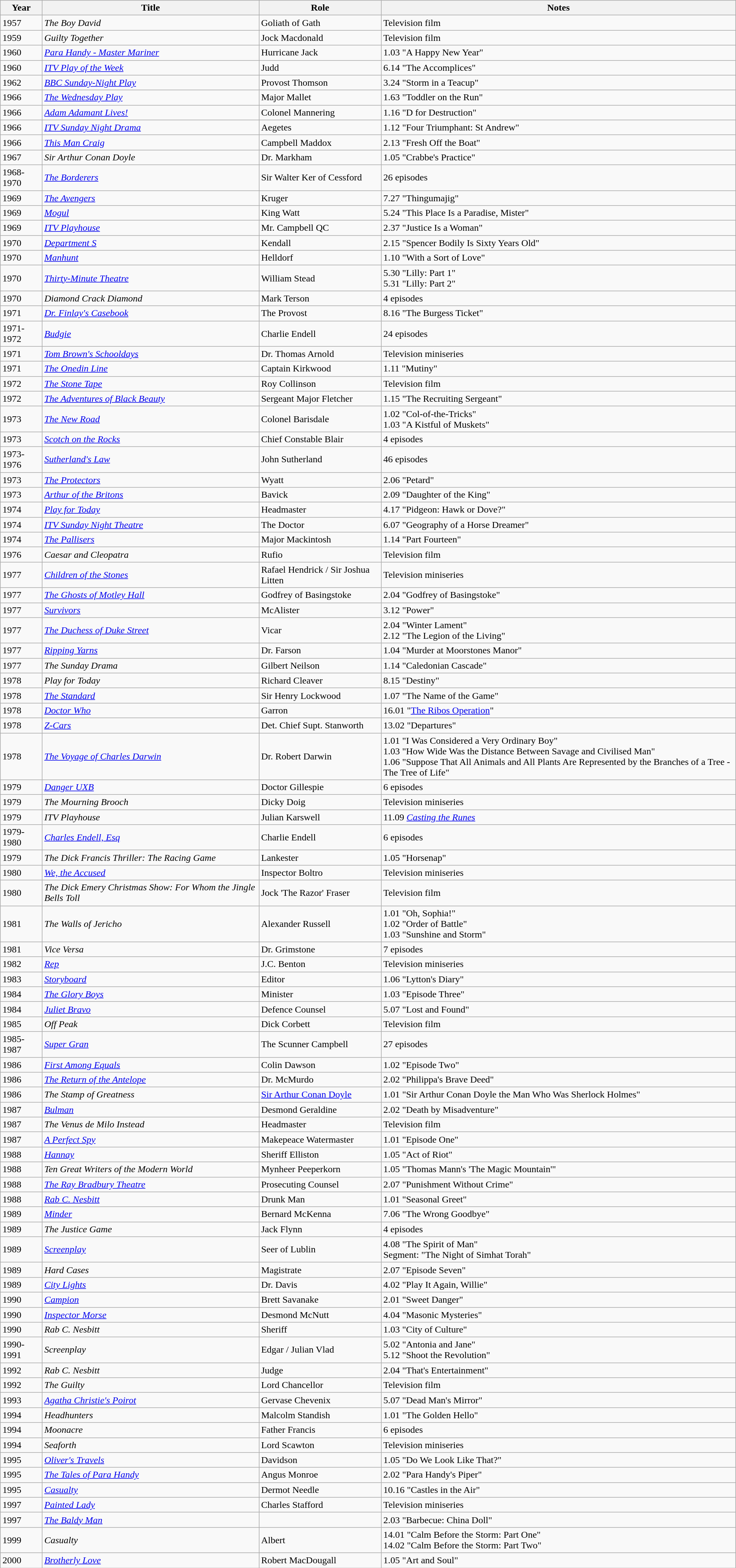<table class="wikitable">
<tr>
<th>Year</th>
<th>Title</th>
<th>Role</th>
<th>Notes</th>
</tr>
<tr>
<td>1957</td>
<td><em>The Boy David</em></td>
<td>Goliath of Gath</td>
<td>Television film</td>
</tr>
<tr>
<td>1959</td>
<td><em>Guilty Together</em></td>
<td>Jock Macdonald</td>
<td>Television film</td>
</tr>
<tr>
<td>1960</td>
<td><em><a href='#'>Para Handy - Master Mariner</a></em></td>
<td>Hurricane Jack</td>
<td>1.03 "A Happy New Year"</td>
</tr>
<tr>
<td>1960</td>
<td><em><a href='#'>ITV Play of the Week</a></em></td>
<td>Judd</td>
<td>6.14 "The Accomplices"</td>
</tr>
<tr>
<td>1962</td>
<td><em><a href='#'>BBC Sunday-Night Play</a></em></td>
<td>Provost Thomson</td>
<td>3.24 "Storm in a Teacup"</td>
</tr>
<tr>
<td>1966</td>
<td><em><a href='#'>The Wednesday Play</a></em></td>
<td>Major Mallet</td>
<td>1.63 "Toddler on the Run"</td>
</tr>
<tr>
<td>1966</td>
<td><em><a href='#'>Adam Adamant Lives!</a></em></td>
<td>Colonel Mannering</td>
<td>1.16 "D for Destruction"</td>
</tr>
<tr>
<td>1966</td>
<td><em><a href='#'>ITV Sunday Night Drama</a></em></td>
<td>Aegetes</td>
<td>1.12 "Four Triumphant: St Andrew"</td>
</tr>
<tr>
<td>1966</td>
<td><em><a href='#'>This Man Craig</a></em></td>
<td>Campbell Maddox</td>
<td>2.13 "Fresh Off the Boat"</td>
</tr>
<tr>
<td>1967</td>
<td><em>Sir Arthur Conan Doyle</em></td>
<td>Dr. Markham</td>
<td>1.05 "Crabbe's Practice"</td>
</tr>
<tr>
<td>1968-1970</td>
<td><em><a href='#'>The Borderers</a></em></td>
<td>Sir Walter Ker of Cessford</td>
<td>26 episodes</td>
</tr>
<tr>
<td>1969</td>
<td><em><a href='#'>The Avengers</a></em></td>
<td>Kruger</td>
<td>7.27 "Thingumajig"</td>
</tr>
<tr>
<td>1969</td>
<td><em><a href='#'>Mogul</a></em></td>
<td>King Watt</td>
<td>5.24 "This Place Is a Paradise, Mister"</td>
</tr>
<tr>
<td>1969</td>
<td><em><a href='#'>ITV Playhouse</a></em></td>
<td>Mr. Campbell QC</td>
<td>2.37 "Justice Is a Woman"</td>
</tr>
<tr>
<td>1970</td>
<td><em><a href='#'>Department S</a></em></td>
<td>Kendall</td>
<td>2.15 "Spencer Bodily Is Sixty Years Old"</td>
</tr>
<tr>
<td>1970</td>
<td><em><a href='#'>Manhunt</a></em></td>
<td>Helldorf</td>
<td>1.10 "With a Sort of Love"</td>
</tr>
<tr>
<td>1970</td>
<td><em><a href='#'>Thirty-Minute Theatre</a></em></td>
<td>William Stead</td>
<td>5.30 "Lilly: Part 1"<br>5.31 "Lilly: Part 2"</td>
</tr>
<tr>
<td>1970</td>
<td><em>Diamond Crack Diamond</em></td>
<td>Mark Terson</td>
<td>4 episodes</td>
</tr>
<tr>
<td>1971</td>
<td><em><a href='#'>Dr. Finlay's Casebook</a></em></td>
<td>The Provost</td>
<td>8.16 "The Burgess Ticket"</td>
</tr>
<tr>
<td>1971-1972</td>
<td><em><a href='#'>Budgie</a></em></td>
<td>Charlie Endell</td>
<td>24 episodes</td>
</tr>
<tr>
<td>1971</td>
<td><em><a href='#'>Tom Brown's Schooldays</a></em></td>
<td>Dr. Thomas Arnold</td>
<td>Television miniseries</td>
</tr>
<tr>
<td>1971</td>
<td><em><a href='#'>The Onedin Line</a></em></td>
<td>Captain Kirkwood</td>
<td>1.11 "Mutiny"</td>
</tr>
<tr>
<td>1972</td>
<td><em><a href='#'>The Stone Tape</a></em></td>
<td>Roy Collinson</td>
<td>Television film</td>
</tr>
<tr>
<td>1972</td>
<td><em><a href='#'>The Adventures of Black Beauty</a></em></td>
<td>Sergeant Major Fletcher</td>
<td>1.15 "The Recruiting Sergeant"</td>
</tr>
<tr>
<td>1973</td>
<td><em><a href='#'>The New Road</a></em></td>
<td>Colonel Barisdale</td>
<td>1.02 "Col-of-the-Tricks"<br>1.03 "A Kistful of Muskets"</td>
</tr>
<tr>
<td>1973</td>
<td><em><a href='#'>Scotch on the Rocks</a></em></td>
<td>Chief Constable Blair</td>
<td>4 episodes</td>
</tr>
<tr>
<td>1973-1976</td>
<td><em><a href='#'>Sutherland's Law</a></em></td>
<td>John Sutherland</td>
<td>46 episodes</td>
</tr>
<tr>
<td>1973</td>
<td><em><a href='#'>The Protectors</a></em></td>
<td>Wyatt</td>
<td>2.06 "Petard"</td>
</tr>
<tr>
<td>1973</td>
<td><em><a href='#'>Arthur of the Britons</a></em></td>
<td>Bavick</td>
<td>2.09 "Daughter of the King"</td>
</tr>
<tr>
<td>1974</td>
<td><em><a href='#'>Play for Today</a></em></td>
<td>Headmaster</td>
<td>4.17 "Pidgeon: Hawk or Dove?"</td>
</tr>
<tr>
<td>1974</td>
<td><em><a href='#'>ITV Sunday Night Theatre</a></em></td>
<td>The Doctor</td>
<td>6.07 "Geography of a Horse Dreamer"</td>
</tr>
<tr>
<td>1974</td>
<td><em><a href='#'>The Pallisers</a></em></td>
<td>Major Mackintosh</td>
<td>1.14 "Part Fourteen"</td>
</tr>
<tr>
<td>1976</td>
<td><em>Caesar and Cleopatra</em></td>
<td>Rufio</td>
<td>Television film</td>
</tr>
<tr>
<td>1977</td>
<td><em><a href='#'>Children of the Stones</a></em></td>
<td>Rafael Hendrick / Sir Joshua Litten</td>
<td>Television miniseries</td>
</tr>
<tr>
<td>1977</td>
<td><em><a href='#'>The Ghosts of Motley Hall</a></em></td>
<td>Godfrey of Basingstoke</td>
<td>2.04 "Godfrey of Basingstoke"</td>
</tr>
<tr>
<td>1977</td>
<td><em><a href='#'>Survivors</a></em></td>
<td>McAlister</td>
<td>3.12 "Power"</td>
</tr>
<tr>
<td>1977</td>
<td><em><a href='#'>The Duchess of Duke Street</a></em></td>
<td>Vicar</td>
<td>2.04 "Winter Lament"<br>2.12 "The Legion of the Living"</td>
</tr>
<tr>
<td>1977</td>
<td><em><a href='#'>Ripping Yarns</a></em></td>
<td>Dr. Farson</td>
<td>1.04 "Murder at Moorstones Manor"</td>
</tr>
<tr>
<td>1977</td>
<td><em>The Sunday Drama</em></td>
<td>Gilbert Neilson</td>
<td>1.14 "Caledonian Cascade"</td>
</tr>
<tr>
<td>1978</td>
<td><em>Play for Today</em></td>
<td>Richard Cleaver</td>
<td>8.15 "Destiny"</td>
</tr>
<tr>
<td>1978</td>
<td><em><a href='#'>The Standard</a></em></td>
<td>Sir Henry Lockwood</td>
<td>1.07 "The Name of the Game"</td>
</tr>
<tr>
<td>1978</td>
<td><em><a href='#'>Doctor Who</a></em></td>
<td>Garron</td>
<td>16.01 "<a href='#'>The Ribos Operation</a>"</td>
</tr>
<tr>
<td>1978</td>
<td><em><a href='#'>Z-Cars</a></em></td>
<td>Det. Chief Supt. Stanworth</td>
<td>13.02 "Departures"</td>
</tr>
<tr>
<td>1978</td>
<td><em><a href='#'>The Voyage of Charles Darwin</a></em></td>
<td>Dr. Robert Darwin</td>
<td>1.01 "I Was Considered a Very Ordinary Boy"<br>1.03 "How Wide Was the Distance Between Savage and Civilised Man"<br>1.06 "Suppose That All Animals and All Plants Are Represented by the Branches of a Tree - The Tree of Life"</td>
</tr>
<tr>
<td>1979</td>
<td><em><a href='#'>Danger UXB</a></em></td>
<td>Doctor Gillespie</td>
<td>6 episodes</td>
</tr>
<tr>
<td>1979</td>
<td><em>The Mourning Brooch</em></td>
<td>Dicky Doig</td>
<td>Television miniseries</td>
</tr>
<tr>
<td>1979</td>
<td><em>ITV Playhouse</em></td>
<td>Julian Karswell</td>
<td>11.09 <em><a href='#'>Casting the Runes</a></em></td>
</tr>
<tr>
<td>1979-1980</td>
<td><em><a href='#'>Charles Endell, Esq</a></em></td>
<td>Charlie Endell</td>
<td>6 episodes</td>
</tr>
<tr>
<td>1979</td>
<td><em>The Dick Francis Thriller: The Racing Game</em></td>
<td>Lankester</td>
<td>1.05 "Horsenap"</td>
</tr>
<tr>
<td>1980</td>
<td><em><a href='#'>We, the Accused</a></em></td>
<td>Inspector Boltro</td>
<td>Television miniseries</td>
</tr>
<tr>
<td>1980</td>
<td><em>The Dick Emery Christmas Show: For Whom the Jingle Bells Toll</em></td>
<td>Jock 'The Razor' Fraser</td>
<td>Television film</td>
</tr>
<tr>
<td>1981</td>
<td><em>The Walls of Jericho</em></td>
<td>Alexander Russell</td>
<td>1.01 "Oh, Sophia!"<br>1.02 "Order of Battle"<br>1.03 "Sunshine and Storm"</td>
</tr>
<tr>
<td>1981</td>
<td><em>Vice Versa</em></td>
<td>Dr. Grimstone</td>
<td>7 episodes</td>
</tr>
<tr>
<td>1982</td>
<td><em><a href='#'>Rep</a></em></td>
<td>J.C. Benton</td>
<td>Television miniseries</td>
</tr>
<tr>
<td>1983</td>
<td><em><a href='#'>Storyboard</a></em></td>
<td>Editor</td>
<td>1.06 "Lytton's Diary"</td>
</tr>
<tr>
<td>1984</td>
<td><em><a href='#'>The Glory Boys</a></em></td>
<td>Minister</td>
<td>1.03 "Episode Three"</td>
</tr>
<tr>
<td>1984</td>
<td><em><a href='#'>Juliet Bravo</a></em></td>
<td>Defence Counsel</td>
<td>5.07 "Lost and Found"</td>
</tr>
<tr>
<td>1985</td>
<td><em>Off Peak</em></td>
<td>Dick Corbett</td>
<td>Television film</td>
</tr>
<tr>
<td>1985-1987</td>
<td><em><a href='#'>Super Gran</a></em></td>
<td>The Scunner Campbell</td>
<td>27 episodes</td>
</tr>
<tr>
<td>1986</td>
<td><em><a href='#'>First Among Equals</a></em></td>
<td>Colin Dawson</td>
<td>1.02 "Episode Two"</td>
</tr>
<tr>
<td>1986</td>
<td><em><a href='#'>The Return of the Antelope</a></em></td>
<td>Dr. McMurdo</td>
<td>2.02 "Philippa's Brave Deed"</td>
</tr>
<tr>
<td>1986</td>
<td><em>The Stamp of Greatness</em></td>
<td><a href='#'>Sir Arthur Conan Doyle</a></td>
<td>1.01 "Sir Arthur Conan Doyle the Man Who Was Sherlock Holmes"</td>
</tr>
<tr>
<td>1987</td>
<td><em><a href='#'>Bulman</a></em></td>
<td>Desmond Geraldine</td>
<td>2.02 "Death by Misadventure"</td>
</tr>
<tr>
<td>1987</td>
<td><em>The Venus de Milo Instead</em></td>
<td>Headmaster</td>
<td>Television film</td>
</tr>
<tr>
<td>1987</td>
<td><em><a href='#'>A Perfect Spy</a></em></td>
<td>Makepeace Watermaster</td>
<td>1.01 "Episode One"</td>
</tr>
<tr>
<td>1988</td>
<td><em><a href='#'>Hannay</a></em></td>
<td>Sheriff Elliston</td>
<td>1.05 "Act of Riot"</td>
</tr>
<tr>
<td>1988</td>
<td><em>Ten Great Writers of the Modern World</em></td>
<td>Mynheer Peeperkorn</td>
<td>1.05 "Thomas Mann's 'The Magic Mountain'"</td>
</tr>
<tr>
<td>1988</td>
<td><em><a href='#'>The Ray Bradbury Theatre</a></em></td>
<td>Prosecuting Counsel</td>
<td>2.07 "Punishment Without Crime"</td>
</tr>
<tr>
<td>1988</td>
<td><em><a href='#'>Rab C. Nesbitt</a></em></td>
<td>Drunk Man</td>
<td>1.01 "Seasonal Greet"</td>
</tr>
<tr>
<td>1989</td>
<td><em><a href='#'>Minder</a></em></td>
<td>Bernard McKenna</td>
<td>7.06 "The Wrong Goodbye"</td>
</tr>
<tr>
<td>1989</td>
<td><em>The Justice Game</em></td>
<td>Jack Flynn</td>
<td>4 episodes</td>
</tr>
<tr>
<td>1989</td>
<td><em><a href='#'>Screenplay</a></em></td>
<td>Seer of Lublin</td>
<td>4.08 "The Spirit of Man"<br>Segment: "The Night of Simhat Torah"</td>
</tr>
<tr>
<td>1989</td>
<td><em>Hard Cases</em></td>
<td>Magistrate</td>
<td>2.07 "Episode Seven"</td>
</tr>
<tr>
<td>1989</td>
<td><em><a href='#'>City Lights</a></em></td>
<td>Dr. Davis</td>
<td>4.02 "Play It Again, Willie"</td>
</tr>
<tr>
<td>1990</td>
<td><em><a href='#'>Campion</a></em></td>
<td>Brett Savanake</td>
<td>2.01 "Sweet Danger"</td>
</tr>
<tr>
<td>1990</td>
<td><em><a href='#'>Inspector Morse</a></em></td>
<td>Desmond McNutt</td>
<td>4.04 "Masonic Mysteries"</td>
</tr>
<tr>
<td>1990</td>
<td><em>Rab C. Nesbitt</em></td>
<td>Sheriff</td>
<td>1.03 "City of Culture"</td>
</tr>
<tr>
<td>1990-1991</td>
<td><em>Screenplay</em></td>
<td>Edgar / Julian Vlad</td>
<td>5.02 "Antonia and Jane"<br>5.12 "Shoot the Revolution"</td>
</tr>
<tr>
<td>1992</td>
<td><em>Rab C. Nesbitt</em></td>
<td>Judge</td>
<td>2.04 "That's Entertainment"</td>
</tr>
<tr>
<td>1992</td>
<td><em>The Guilty</em></td>
<td>Lord Chancellor</td>
<td>Television film</td>
</tr>
<tr>
<td>1993</td>
<td><em><a href='#'>Agatha Christie's Poirot</a></em></td>
<td>Gervase Chevenix</td>
<td>5.07 "Dead Man's Mirror"</td>
</tr>
<tr>
<td>1994</td>
<td><em>Headhunters</em></td>
<td>Malcolm Standish</td>
<td>1.01 "The Golden Hello"</td>
</tr>
<tr>
<td>1994</td>
<td><em>Moonacre</em></td>
<td>Father Francis</td>
<td>6 episodes</td>
</tr>
<tr>
<td>1994</td>
<td><em>Seaforth</em></td>
<td>Lord Scawton</td>
<td>Television miniseries</td>
</tr>
<tr>
<td>1995</td>
<td><em><a href='#'>Oliver's Travels</a></em></td>
<td>Davidson</td>
<td>1.05 "Do We Look Like That?"</td>
</tr>
<tr>
<td>1995</td>
<td><em><a href='#'>The Tales of Para Handy</a></em></td>
<td>Angus Monroe</td>
<td>2.02 "Para Handy's Piper"</td>
</tr>
<tr>
<td>1995</td>
<td><em><a href='#'>Casualty</a></em></td>
<td>Dermot Needle</td>
<td>10.16 "Castles in the Air"</td>
</tr>
<tr>
<td>1997</td>
<td><em><a href='#'>Painted Lady</a></em></td>
<td>Charles Stafford</td>
<td>Television miniseries</td>
</tr>
<tr>
<td>1997</td>
<td><em><a href='#'>The Baldy Man</a></em></td>
<td></td>
<td>2.03 "Barbecue: China Doll"</td>
</tr>
<tr>
<td>1999</td>
<td><em>Casualty</em></td>
<td>Albert</td>
<td>14.01 "Calm Before the Storm: Part One"<br>14.02 "Calm Before the Storm: Part Two"</td>
</tr>
<tr>
<td>2000</td>
<td><em><a href='#'>Brotherly Love</a></em></td>
<td>Robert MacDougall</td>
<td>1.05 "Art and Soul"</td>
</tr>
</table>
